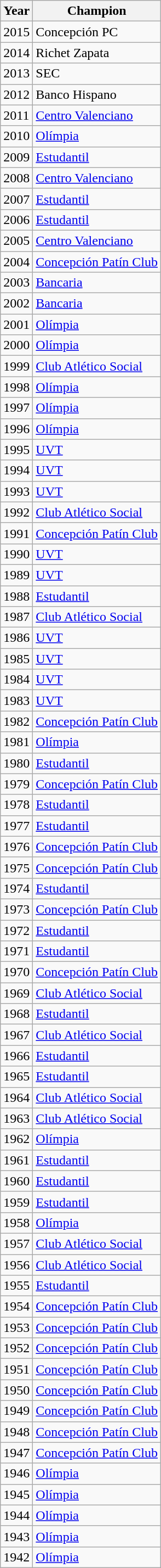<table class="wikitable">
<tr>
<th>Year</th>
<th>Champion</th>
</tr>
<tr>
<td>2015</td>
<td>Concepción PC</td>
</tr>
<tr>
<td>2014</td>
<td>Richet Zapata</td>
</tr>
<tr>
<td>2013</td>
<td>SEC</td>
</tr>
<tr>
<td>2012</td>
<td>Banco Hispano</td>
</tr>
<tr>
<td>2011</td>
<td><a href='#'>Centro Valenciano</a></td>
</tr>
<tr>
<td>2010</td>
<td><a href='#'>Olímpia</a></td>
</tr>
<tr>
<td>2009</td>
<td><a href='#'>Estudantil</a></td>
</tr>
<tr>
<td>2008</td>
<td><a href='#'>Centro Valenciano</a></td>
</tr>
<tr>
<td>2007</td>
<td><a href='#'>Estudantil</a></td>
</tr>
<tr>
<td>2006</td>
<td><a href='#'>Estudantil</a></td>
</tr>
<tr>
<td>2005</td>
<td><a href='#'>Centro Valenciano</a></td>
</tr>
<tr>
<td>2004</td>
<td><a href='#'>Concepción Patín Club</a></td>
</tr>
<tr>
<td>2003</td>
<td><a href='#'>Bancaria</a></td>
</tr>
<tr>
<td>2002</td>
<td><a href='#'>Bancaria</a></td>
</tr>
<tr>
<td>2001</td>
<td><a href='#'>Olímpia</a></td>
</tr>
<tr>
<td>2000</td>
<td><a href='#'>Olímpia</a></td>
</tr>
<tr>
<td>1999</td>
<td><a href='#'>Club Atlético Social</a></td>
</tr>
<tr>
<td>1998</td>
<td><a href='#'>Olímpia</a></td>
</tr>
<tr>
<td>1997</td>
<td><a href='#'>Olímpia</a></td>
</tr>
<tr>
<td>1996</td>
<td><a href='#'>Olímpia</a></td>
</tr>
<tr>
<td>1995</td>
<td><a href='#'>UVT</a></td>
</tr>
<tr>
<td>1994</td>
<td><a href='#'>UVT</a></td>
</tr>
<tr>
<td>1993</td>
<td><a href='#'>UVT</a></td>
</tr>
<tr>
<td>1992</td>
<td><a href='#'>Club Atlético Social</a></td>
</tr>
<tr>
<td>1991</td>
<td><a href='#'>Concepción Patín Club</a></td>
</tr>
<tr>
<td>1990</td>
<td><a href='#'>UVT</a></td>
</tr>
<tr>
<td>1989</td>
<td><a href='#'>UVT</a></td>
</tr>
<tr>
<td>1988</td>
<td><a href='#'>Estudantil</a></td>
</tr>
<tr>
<td>1987</td>
<td><a href='#'>Club Atlético Social</a></td>
</tr>
<tr>
<td>1986</td>
<td><a href='#'>UVT</a></td>
</tr>
<tr>
<td>1985</td>
<td><a href='#'>UVT</a></td>
</tr>
<tr>
<td>1984</td>
<td><a href='#'>UVT</a></td>
</tr>
<tr>
<td>1983</td>
<td><a href='#'>UVT</a></td>
</tr>
<tr>
<td>1982</td>
<td><a href='#'>Concepción Patín Club</a></td>
</tr>
<tr>
<td>1981</td>
<td><a href='#'>Olímpia</a></td>
</tr>
<tr>
<td>1980</td>
<td><a href='#'>Estudantil</a></td>
</tr>
<tr>
<td>1979</td>
<td><a href='#'>Concepción Patín Club</a></td>
</tr>
<tr>
<td>1978</td>
<td><a href='#'>Estudantil</a></td>
</tr>
<tr>
<td>1977</td>
<td><a href='#'>Estudantil</a></td>
</tr>
<tr>
<td>1976</td>
<td><a href='#'>Concepción Patín Club</a></td>
</tr>
<tr>
<td>1975</td>
<td><a href='#'>Concepción Patín Club</a></td>
</tr>
<tr>
<td>1974</td>
<td><a href='#'>Estudantil</a></td>
</tr>
<tr>
<td>1973</td>
<td><a href='#'>Concepción Patín Club</a></td>
</tr>
<tr>
<td>1972</td>
<td><a href='#'>Estudantil</a></td>
</tr>
<tr>
<td>1971</td>
<td><a href='#'>Estudantil</a></td>
</tr>
<tr>
<td>1970</td>
<td><a href='#'>Concepción Patín Club</a></td>
</tr>
<tr>
<td>1969</td>
<td><a href='#'>Club Atlético Social</a></td>
</tr>
<tr>
<td>1968</td>
<td><a href='#'>Estudantil</a></td>
</tr>
<tr>
<td>1967</td>
<td><a href='#'>Club Atlético Social</a></td>
</tr>
<tr>
<td>1966</td>
<td><a href='#'>Estudantil</a></td>
</tr>
<tr>
<td>1965</td>
<td><a href='#'>Estudantil</a></td>
</tr>
<tr>
<td>1964</td>
<td><a href='#'>Club Atlético Social</a></td>
</tr>
<tr>
<td>1963</td>
<td><a href='#'>Club Atlético Social</a></td>
</tr>
<tr>
<td>1962</td>
<td><a href='#'>Olímpia</a></td>
</tr>
<tr>
<td>1961</td>
<td><a href='#'>Estudantil</a></td>
</tr>
<tr>
<td>1960</td>
<td><a href='#'>Estudantil</a></td>
</tr>
<tr>
<td>1959</td>
<td><a href='#'>Estudantil</a></td>
</tr>
<tr>
<td>1958</td>
<td><a href='#'>Olímpia</a></td>
</tr>
<tr>
<td>1957</td>
<td><a href='#'>Club Atlético Social</a></td>
</tr>
<tr>
<td>1956</td>
<td><a href='#'>Club Atlético Social</a></td>
</tr>
<tr>
<td>1955</td>
<td><a href='#'>Estudantil</a></td>
</tr>
<tr>
<td>1954</td>
<td><a href='#'>Concepción Patín Club</a></td>
</tr>
<tr>
<td>1953</td>
<td><a href='#'>Concepción Patín Club</a></td>
</tr>
<tr>
<td>1952</td>
<td><a href='#'>Concepción Patín Club</a></td>
</tr>
<tr>
<td>1951</td>
<td><a href='#'>Concepción Patín Club</a></td>
</tr>
<tr>
<td>1950</td>
<td><a href='#'>Concepción Patín Club</a></td>
</tr>
<tr>
<td>1949</td>
<td><a href='#'>Concepción Patín Club</a></td>
</tr>
<tr>
<td>1948</td>
<td><a href='#'>Concepción Patín Club</a></td>
</tr>
<tr>
<td>1947</td>
<td><a href='#'>Concepción Patín Club</a></td>
</tr>
<tr>
<td>1946</td>
<td><a href='#'>Olímpia</a></td>
</tr>
<tr>
<td>1945</td>
<td><a href='#'>Olímpia</a></td>
</tr>
<tr>
<td>1944</td>
<td><a href='#'>Olímpia</a></td>
</tr>
<tr>
<td>1943</td>
<td><a href='#'>Olímpia</a></td>
</tr>
<tr>
<td>1942</td>
<td><a href='#'>Olímpia</a></td>
</tr>
</table>
